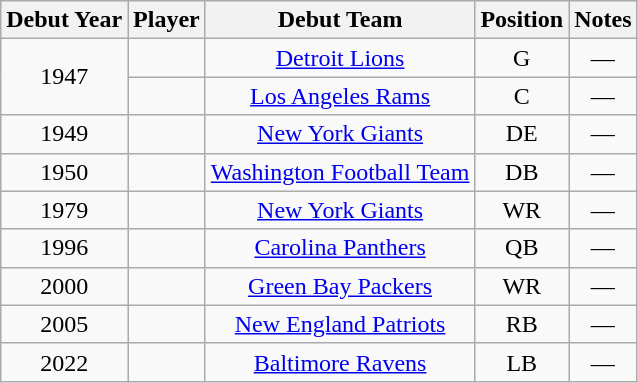<table class="wikitable sortable" style="text-align: center;">
<tr>
<th>Debut Year</th>
<th>Player</th>
<th>Debut Team</th>
<th>Position</th>
<th>Notes</th>
</tr>
<tr>
<td rowspan="2">1947</td>
<td></td>
<td><a href='#'>Detroit Lions</a></td>
<td>G</td>
<td>—</td>
</tr>
<tr>
<td></td>
<td><a href='#'>Los Angeles Rams</a></td>
<td>C</td>
<td>—</td>
</tr>
<tr>
<td>1949</td>
<td></td>
<td><a href='#'>New York Giants</a></td>
<td>DE</td>
<td>—</td>
</tr>
<tr>
<td>1950</td>
<td></td>
<td><a href='#'>Washington Football Team</a></td>
<td>DB</td>
<td>—</td>
</tr>
<tr>
<td>1979</td>
<td></td>
<td><a href='#'>New York Giants</a></td>
<td>WR</td>
<td>—</td>
</tr>
<tr>
<td>1996</td>
<td></td>
<td><a href='#'>Carolina Panthers</a></td>
<td>QB</td>
<td>—</td>
</tr>
<tr>
<td>2000</td>
<td></td>
<td><a href='#'>Green Bay Packers</a></td>
<td>WR</td>
<td>—</td>
</tr>
<tr>
<td>2005</td>
<td></td>
<td><a href='#'>New England Patriots</a></td>
<td>RB</td>
<td>—</td>
</tr>
<tr>
<td>2022</td>
<td></td>
<td><a href='#'>Baltimore Ravens</a></td>
<td>LB</td>
<td>—</td>
</tr>
</table>
